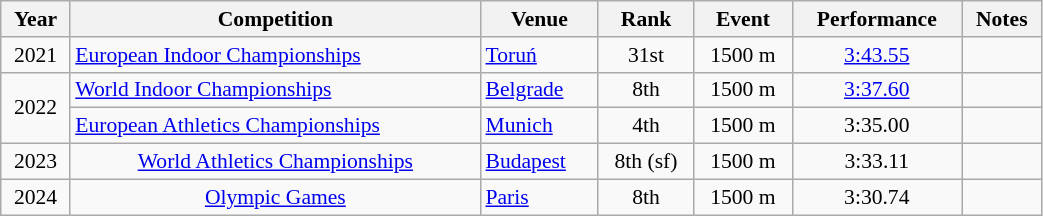<table class="wikitable" width=55% style="font-size:90%; text-align:center;">
<tr>
<th>Year</th>
<th>Competition</th>
<th>Venue</th>
<th>Rank</th>
<th>Event</th>
<th>Performance</th>
<th>Notes</th>
</tr>
<tr>
<td>2021</td>
<td align=left><a href='#'>European Indoor Championships</a></td>
<td align=left> <a href='#'>Toruń</a></td>
<td>31st</td>
<td>1500 m</td>
<td><a href='#'>3:43.55</a></td>
<td></td>
</tr>
<tr>
<td rowspan="2">2022</td>
<td align=left><a href='#'>World Indoor Championships</a></td>
<td align=left> <a href='#'>Belgrade</a></td>
<td>8th</td>
<td>1500 m</td>
<td><a href='#'>3:37.60</a></td>
<td></td>
</tr>
<tr>
<td align="left"><a href='#'>European Athletics Championships</a></td>
<td align="left"> <a href='#'>Munich</a></td>
<td>4th</td>
<td>1500 m</td>
<td>3:35.00</td>
<td><strong></strong></td>
</tr>
<tr>
<td>2023</td>
<td><a href='#'>World Athletics Championships</a></td>
<td align=left> <a href='#'>Budapest</a></td>
<td>8th (sf)</td>
<td>1500 m</td>
<td>3:33.11</td>
<td><strong></strong></td>
</tr>
<tr>
<td>2024</td>
<td><a href='#'>Olympic Games</a></td>
<td align="left"> <a href='#'>Paris</a></td>
<td>8th</td>
<td>1500 m</td>
<td>3:30.74</td>
<td><strong></strong> <strong></strong></td>
</tr>
</table>
